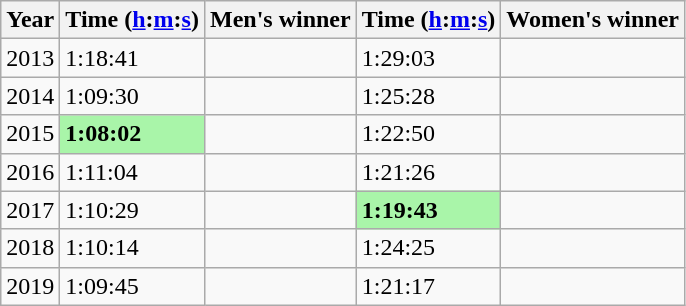<table class="wikitable sortable">
<tr>
<th>Year</th>
<th>Time (<a href='#'>h</a>:<a href='#'>m</a>:<a href='#'>s</a>)</th>
<th>Men's winner</th>
<th>Time (<a href='#'>h</a>:<a href='#'>m</a>:<a href='#'>s</a>)</th>
<th>Women's winner</th>
</tr>
<tr>
<td>2013</td>
<td>1:18:41</td>
<td></td>
<td>1:29:03</td>
<td></td>
</tr>
<tr>
<td>2014</td>
<td>1:09:30</td>
<td></td>
<td>1:25:28</td>
<td></td>
</tr>
<tr>
<td>2015</td>
<td bgcolor=#A9F5A9><strong>1:08:02</strong></td>
<td></td>
<td>1:22:50</td>
<td></td>
</tr>
<tr>
<td>2016</td>
<td>1:11:04</td>
<td></td>
<td>1:21:26</td>
<td></td>
</tr>
<tr>
<td>2017</td>
<td>1:10:29</td>
<td></td>
<td bgcolor=#A9F5A9><strong>1:19:43</strong></td>
<td></td>
</tr>
<tr>
<td>2018</td>
<td>1:10:14</td>
<td></td>
<td>1:24:25</td>
<td></td>
</tr>
<tr>
<td>2019</td>
<td>1:09:45</td>
<td></td>
<td>1:21:17</td>
<td></td>
</tr>
</table>
